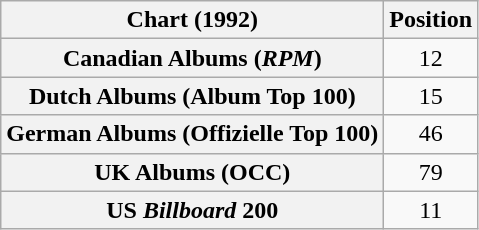<table class="wikitable plainrowheaders sortable">
<tr>
<th>Chart (1992)</th>
<th>Position</th>
</tr>
<tr>
<th scope="row">Canadian Albums (<em>RPM</em>)</th>
<td style="text-align:center;">12</td>
</tr>
<tr>
<th scope="row">Dutch Albums (Album Top 100)</th>
<td style="text-align:center;">15</td>
</tr>
<tr>
<th scope="row">German Albums (Offizielle Top 100)</th>
<td style="text-align:center;">46</td>
</tr>
<tr>
<th scope="row">UK Albums (OCC)</th>
<td style="text-align:center;">79</td>
</tr>
<tr>
<th scope="row">US <em>Billboard</em> 200</th>
<td style="text-align:center;">11</td>
</tr>
</table>
